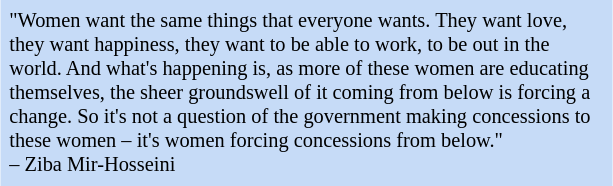<table class="toccolours" style="float: right; margin-left: 1em; margin-right: 2em; font-size: 85%; background:#c6dbf7; color:black; width:30em; max-width: 40%;" cellspacing="5">
<tr>
<td style="text-align: left;">"Women want the same things that everyone wants. They want love, they want happiness, they want to be able to work, to be out in the world. And what's happening is, as more of these women are educating themselves, the sheer groundswell of it coming from below is forcing a change. So it's not a question of the government making concessions to these women – it's women forcing concessions from below."<br> – Ziba Mir-Hosseini</td>
</tr>
</table>
